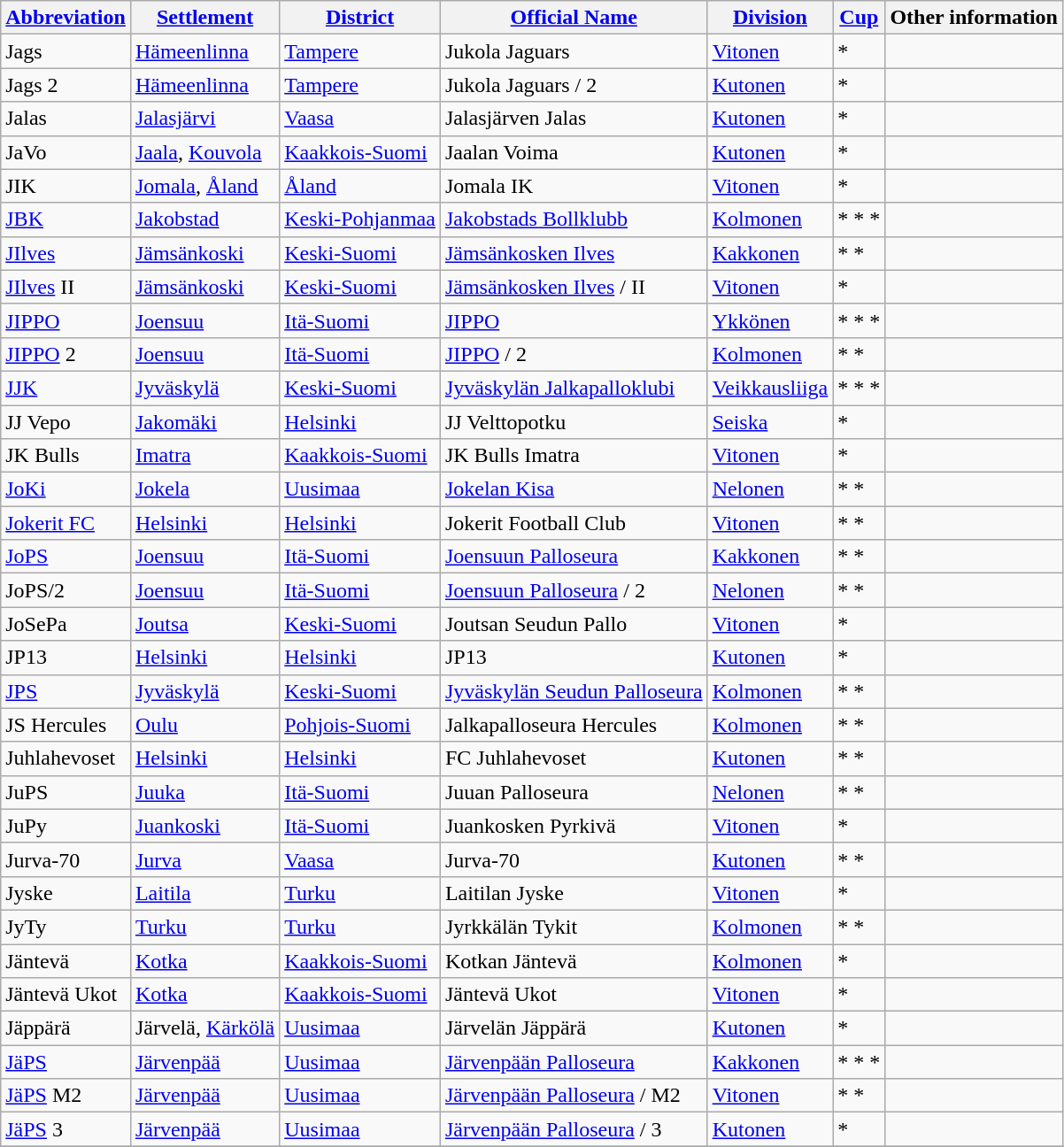<table class="wikitable" style="text-align:left">
<tr>
<th style= width="120px"><a href='#'>Abbreviation</a></th>
<th style= width="110px"><a href='#'>Settlement</a></th>
<th style= width="80px"><a href='#'>District</a></th>
<th style= width="200px"><a href='#'>Official Name</a></th>
<th style= width="80px"><a href='#'>Division</a></th>
<th style= width="40px"><a href='#'>Cup</a></th>
<th style= width="220px">Other information</th>
</tr>
<tr>
<td>Jags</td>
<td><a href='#'>Hämeenlinna</a></td>
<td><a href='#'>Tampere</a></td>
<td>Jukola Jaguars</td>
<td><a href='#'>Vitonen</a></td>
<td>*</td>
<td></td>
</tr>
<tr>
<td>Jags 2</td>
<td><a href='#'>Hämeenlinna</a></td>
<td><a href='#'>Tampere</a></td>
<td>Jukola Jaguars / 2</td>
<td><a href='#'>Kutonen</a></td>
<td>*</td>
<td></td>
</tr>
<tr>
<td>Jalas</td>
<td><a href='#'>Jalasjärvi</a></td>
<td><a href='#'>Vaasa</a></td>
<td>Jalasjärven Jalas</td>
<td><a href='#'>Kutonen</a></td>
<td>*</td>
<td></td>
</tr>
<tr>
<td>JaVo</td>
<td><a href='#'>Jaala</a>, <a href='#'>Kouvola</a></td>
<td><a href='#'>Kaakkois-Suomi</a></td>
<td>Jaalan Voima</td>
<td><a href='#'>Kutonen</a></td>
<td>*</td>
<td></td>
</tr>
<tr>
<td>JIK</td>
<td><a href='#'>Jomala</a>, <a href='#'>Åland</a></td>
<td><a href='#'>Åland</a></td>
<td>Jomala IK</td>
<td><a href='#'>Vitonen</a></td>
<td>*</td>
<td></td>
</tr>
<tr>
<td><a href='#'>JBK</a></td>
<td><a href='#'>Jakobstad</a></td>
<td><a href='#'>Keski-Pohjanmaa</a></td>
<td><a href='#'>Jakobstads Bollklubb</a></td>
<td><a href='#'>Kolmonen</a></td>
<td>* * *</td>
<td></td>
</tr>
<tr>
<td><a href='#'>JIlves</a></td>
<td><a href='#'>Jämsänkoski</a></td>
<td><a href='#'>Keski-Suomi</a></td>
<td><a href='#'>Jämsänkosken Ilves</a></td>
<td><a href='#'>Kakkonen</a></td>
<td>* *</td>
<td></td>
</tr>
<tr>
<td><a href='#'>JIlves</a> II</td>
<td><a href='#'>Jämsänkoski</a></td>
<td><a href='#'>Keski-Suomi</a></td>
<td><a href='#'>Jämsänkosken Ilves</a> / II</td>
<td><a href='#'>Vitonen</a></td>
<td>*</td>
<td></td>
</tr>
<tr>
<td><a href='#'>JIPPO</a></td>
<td><a href='#'>Joensuu</a></td>
<td><a href='#'>Itä-Suomi</a></td>
<td><a href='#'>JIPPO</a></td>
<td><a href='#'>Ykkönen</a></td>
<td>* * *</td>
<td></td>
</tr>
<tr>
<td><a href='#'>JIPPO</a> 2</td>
<td><a href='#'>Joensuu</a></td>
<td><a href='#'>Itä-Suomi</a></td>
<td><a href='#'>JIPPO</a> / 2</td>
<td><a href='#'>Kolmonen</a></td>
<td>* *</td>
<td></td>
</tr>
<tr>
<td><a href='#'>JJK</a></td>
<td><a href='#'>Jyväskylä</a></td>
<td><a href='#'>Keski-Suomi</a></td>
<td><a href='#'>Jyväskylän Jalkapalloklubi</a></td>
<td><a href='#'>Veikkausliiga</a></td>
<td>* * *</td>
<td></td>
</tr>
<tr>
<td>JJ Vepo</td>
<td><a href='#'>Jakomäki</a></td>
<td><a href='#'>Helsinki</a></td>
<td>JJ Velttopotku</td>
<td><a href='#'>Seiska</a></td>
<td>*</td>
<td></td>
</tr>
<tr>
<td>JK Bulls</td>
<td><a href='#'>Imatra</a></td>
<td><a href='#'>Kaakkois-Suomi</a></td>
<td>JK Bulls Imatra</td>
<td><a href='#'>Vitonen</a></td>
<td>*</td>
<td></td>
</tr>
<tr>
<td><a href='#'>JoKi</a></td>
<td><a href='#'>Jokela</a></td>
<td><a href='#'>Uusimaa</a></td>
<td><a href='#'>Jokelan Kisa</a></td>
<td><a href='#'>Nelonen</a></td>
<td>* *</td>
<td></td>
</tr>
<tr>
<td><a href='#'>Jokerit FC</a></td>
<td><a href='#'>Helsinki</a></td>
<td><a href='#'>Helsinki</a></td>
<td>Jokerit Football Club</td>
<td><a href='#'>Vitonen</a></td>
<td>* *</td>
<td></td>
</tr>
<tr>
<td><a href='#'>JoPS</a></td>
<td><a href='#'>Joensuu</a></td>
<td><a href='#'>Itä-Suomi</a></td>
<td><a href='#'>Joensuun Palloseura</a></td>
<td><a href='#'>Kakkonen</a></td>
<td>* *</td>
<td></td>
</tr>
<tr>
<td>JoPS/2</td>
<td><a href='#'>Joensuu</a></td>
<td><a href='#'>Itä-Suomi</a></td>
<td><a href='#'>Joensuun Palloseura</a> / 2</td>
<td><a href='#'>Nelonen</a></td>
<td>* *</td>
<td></td>
</tr>
<tr>
<td>JoSePa</td>
<td><a href='#'>Joutsa</a></td>
<td><a href='#'>Keski-Suomi</a></td>
<td>Joutsan Seudun Pallo</td>
<td><a href='#'>Vitonen</a></td>
<td>*</td>
<td></td>
</tr>
<tr>
<td>JP13</td>
<td><a href='#'>Helsinki</a></td>
<td><a href='#'>Helsinki</a></td>
<td>JP13</td>
<td><a href='#'>Kutonen</a></td>
<td>*</td>
<td></td>
</tr>
<tr>
<td><a href='#'>JPS</a></td>
<td><a href='#'>Jyväskylä</a></td>
<td><a href='#'>Keski-Suomi</a></td>
<td><a href='#'>Jyväskylän Seudun Palloseura</a></td>
<td><a href='#'>Kolmonen</a></td>
<td>* *</td>
<td></td>
</tr>
<tr>
<td>JS Hercules</td>
<td><a href='#'>Oulu</a></td>
<td><a href='#'>Pohjois-Suomi</a></td>
<td>Jalkapalloseura Hercules</td>
<td><a href='#'>Kolmonen</a></td>
<td>* *</td>
<td></td>
</tr>
<tr>
<td>Juhlahevoset</td>
<td><a href='#'>Helsinki</a></td>
<td><a href='#'>Helsinki</a></td>
<td>FC Juhlahevoset</td>
<td><a href='#'>Kutonen</a></td>
<td>* *</td>
<td></td>
</tr>
<tr>
<td>JuPS</td>
<td><a href='#'>Juuka</a></td>
<td><a href='#'>Itä-Suomi</a></td>
<td>Juuan Palloseura</td>
<td><a href='#'>Nelonen</a></td>
<td>* *</td>
<td></td>
</tr>
<tr>
<td>JuPy</td>
<td><a href='#'>Juankoski</a></td>
<td><a href='#'>Itä-Suomi</a></td>
<td>Juankosken Pyrkivä</td>
<td><a href='#'>Vitonen</a></td>
<td>*</td>
<td></td>
</tr>
<tr>
<td>Jurva-70</td>
<td><a href='#'>Jurva</a></td>
<td><a href='#'>Vaasa</a></td>
<td>Jurva-70</td>
<td><a href='#'>Kutonen</a></td>
<td>* *</td>
<td></td>
</tr>
<tr>
<td>Jyske</td>
<td><a href='#'>Laitila</a></td>
<td><a href='#'>Turku</a></td>
<td>Laitilan Jyske</td>
<td><a href='#'>Vitonen</a></td>
<td>*</td>
<td></td>
</tr>
<tr>
<td>JyTy</td>
<td><a href='#'>Turku</a></td>
<td><a href='#'>Turku</a></td>
<td>Jyrkkälän Tykit</td>
<td><a href='#'>Kolmonen</a></td>
<td>* *</td>
<td></td>
</tr>
<tr>
<td>Jäntevä</td>
<td><a href='#'>Kotka</a></td>
<td><a href='#'>Kaakkois-Suomi</a></td>
<td>Kotkan Jäntevä</td>
<td><a href='#'>Kolmonen</a></td>
<td>*</td>
<td></td>
</tr>
<tr>
<td>Jäntevä Ukot</td>
<td><a href='#'>Kotka</a></td>
<td><a href='#'>Kaakkois-Suomi</a></td>
<td>Jäntevä Ukot</td>
<td><a href='#'>Vitonen</a></td>
<td>*</td>
<td></td>
</tr>
<tr>
<td>Jäppärä</td>
<td>Järvelä, <a href='#'>Kärkölä</a></td>
<td><a href='#'>Uusimaa</a></td>
<td>Järvelän Jäppärä</td>
<td><a href='#'>Kutonen</a></td>
<td>*</td>
<td></td>
</tr>
<tr>
<td><a href='#'>JäPS</a></td>
<td><a href='#'>Järvenpää</a></td>
<td><a href='#'>Uusimaa</a></td>
<td><a href='#'>Järvenpään Palloseura</a></td>
<td><a href='#'>Kakkonen</a></td>
<td>* * *</td>
<td></td>
</tr>
<tr>
<td><a href='#'>JäPS</a> M2</td>
<td><a href='#'>Järvenpää</a></td>
<td><a href='#'>Uusimaa</a></td>
<td><a href='#'>Järvenpään Palloseura</a> / M2</td>
<td><a href='#'>Vitonen</a></td>
<td>* *</td>
<td></td>
</tr>
<tr>
<td><a href='#'>JäPS</a> 3</td>
<td><a href='#'>Järvenpää</a></td>
<td><a href='#'>Uusimaa</a></td>
<td><a href='#'>Järvenpään Palloseura</a> / 3</td>
<td><a href='#'>Kutonen</a></td>
<td>*</td>
<td></td>
</tr>
<tr>
</tr>
</table>
